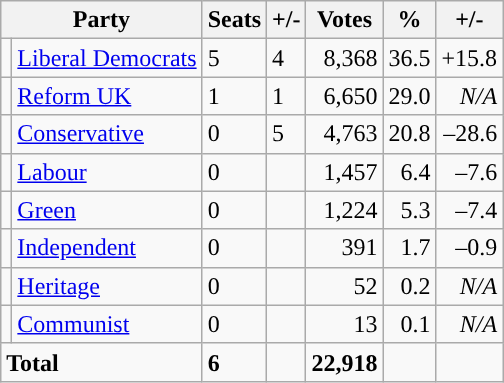<table class="wikitable sortable">
<tr>
<th colspan="2">Party</th>
<th>Seats</th>
<th>+/-</th>
<th>Votes</th>
<th>%</th>
<th>+/-</th>
</tr>
<tr>
<td style="background-color: "></td>
<td><a href='#'>Liberal Democrats</a></td>
<td>5</td>
<td> 4</td>
<td style="text-align:right;">8,368</td>
<td style="text-align:right;">36.5</td>
<td style="text-align:right;">+15.8</td>
</tr>
<tr>
<td style="background-color: "></td>
<td><a href='#'>Reform UK</a></td>
<td>1</td>
<td> 1</td>
<td style="text-align:right;">6,650</td>
<td style="text-align:right;">29.0</td>
<td style="text-align:right;"><em>N/A</em></td>
</tr>
<tr>
<td style="background-color: "></td>
<td><a href='#'>Conservative</a></td>
<td>0</td>
<td> 5</td>
<td style="text-align:right;">4,763</td>
<td style="text-align:right;">20.8</td>
<td style="text-align:right;">–28.6</td>
</tr>
<tr>
<td style="background-color: "></td>
<td><a href='#'>Labour</a></td>
<td>0</td>
<td></td>
<td style="text-align:right;">1,457</td>
<td style="text-align:right;">6.4</td>
<td style="text-align:right;">–7.6</td>
</tr>
<tr>
<td style="background-color: "></td>
<td><a href='#'>Green</a></td>
<td>0</td>
<td></td>
<td style="text-align:right;">1,224</td>
<td style="text-align:right;">5.3</td>
<td style="text-align:right;">–7.4</td>
</tr>
<tr>
<td style="background-color: "></td>
<td><a href='#'>Independent</a></td>
<td>0</td>
<td></td>
<td style="text-align:right;">391</td>
<td style="text-align:right;">1.7</td>
<td style="text-align:right;">–0.9</td>
</tr>
<tr>
<td style="background-color: "></td>
<td><a href='#'>Heritage</a></td>
<td>0</td>
<td></td>
<td style="text-align:right;">52</td>
<td style="text-align:right;">0.2</td>
<td style="text-align:right;"><em>N/A</em></td>
</tr>
<tr>
<td style="background-color: "></td>
<td><a href='#'>Communist</a></td>
<td>0</td>
<td></td>
<td style="text-align:right;">13</td>
<td style="text-align:right;">0.1</td>
<td style="text-align:right;"><em>N/A</em></td>
</tr>
<tr>
<td colspan="2"><strong>Total</strong></td>
<td><strong>6</strong></td>
<td></td>
<td style="text-align:right;"><strong>22,918</strong></td>
<td style="text-align:right;"></td>
<td style="text-align:right;"></td>
</tr>
</table>
